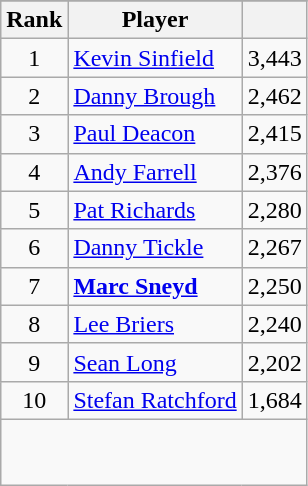<table class="wikitable" style="text-align: left;">
<tr>
</tr>
<tr>
<th>Rank</th>
<th>Player</th>
<th></th>
</tr>
<tr>
<td align=center>1</td>
<td> <a href='#'>Kevin Sinfield</a></td>
<td align=center>3,443</td>
</tr>
<tr>
<td align=center>2</td>
<td>  <a href='#'>Danny Brough</a></td>
<td align=center>2,462</td>
</tr>
<tr>
<td align=center>3</td>
<td> <a href='#'>Paul Deacon</a></td>
<td align=center>2,415</td>
</tr>
<tr>
<td align=center>4</td>
<td> <a href='#'>Andy Farrell</a></td>
<td align=center>2,376</td>
</tr>
<tr>
<td align=center>5</td>
<td> <a href='#'>Pat Richards</a></td>
<td align=center>2,280</td>
</tr>
<tr>
<td align=center>6</td>
<td> <a href='#'>Danny Tickle</a></td>
<td align=center>2,267</td>
</tr>
<tr>
<td align=center>7</td>
<td> <strong><a href='#'>Marc Sneyd</a></strong></td>
<td align=center>2,250</td>
</tr>
<tr>
<td align=center>8</td>
<td> <a href='#'>Lee Briers</a></td>
<td align=center>2,240</td>
</tr>
<tr>
<td align=center>9</td>
<td> <a href='#'>Sean Long</a></td>
<td align=center>2,202</td>
</tr>
<tr>
<td align=center>10</td>
<td> <a href='#'>Stefan Ratchford</a></td>
<td align=center>1,684</td>
</tr>
<tr>
<td colspan="3"><br><br></td>
</tr>
</table>
